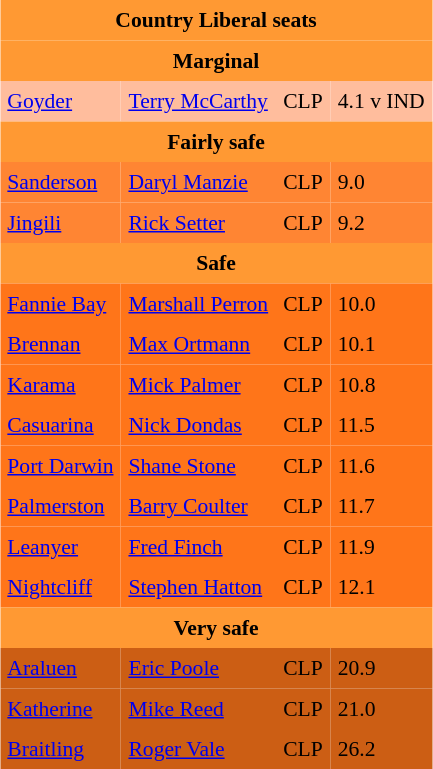<table class="toccolours" align="left" cellpadding="5" cellspacing="0" style="margin-right: .5em; margin-top: .4em; font-size: 90%; float:right">
<tr>
<td colspan="4"  style="text-align:center; background:#ff9933;"><span><strong>Country Liberal seats</strong></span></td>
</tr>
<tr>
<td colspan="4"  style="text-align:center; background:#ff9933;"><span><strong>Marginal</strong></span></td>
</tr>
<tr>
<td style="text-align:left; background:#FFBD9D;"><a href='#'>Goyder</a></td>
<td style="text-align:left; background:#FFBD9D;"><a href='#'>Terry McCarthy</a></td>
<td style="text-align:left; background:#FFBD9D;">CLP</td>
<td style="text-align:left; background:#FFBD9D;">4.1 v IND</td>
</tr>
<tr>
<td colspan="4"  style="text-align:center; background:#ff9933;"><span><strong>Fairly safe</strong></span></td>
</tr>
<tr>
<td style="text-align:left; background:#FF8533;"><a href='#'>Sanderson</a></td>
<td style="text-align:left; background:#FF8533;"><a href='#'>Daryl Manzie</a></td>
<td style="text-align:left; background:#FF8533;">CLP</td>
<td style="text-align:left; background:#FF8533;">9.0</td>
</tr>
<tr>
<td style="text-align:left; background:#FF8533;"><a href='#'>Jingili</a></td>
<td style="text-align:left; background:#FF8533;"><a href='#'>Rick Setter</a></td>
<td style="text-align:left; background:#FF8533;">CLP</td>
<td style="text-align:left; background:#FF8533;">9.2</td>
</tr>
<tr>
<td colspan="4"  style="text-align:center; background:#ff9933;"><span><strong>Safe</strong></span></td>
</tr>
<tr>
<td style="text-align:left; background:#FF7519;"><a href='#'>Fannie Bay</a></td>
<td style="text-align:left; background:#FF7519;"><a href='#'>Marshall Perron</a></td>
<td style="text-align:left; background:#FF7519;">CLP</td>
<td style="text-align:left; background:#FF7519;">10.0</td>
</tr>
<tr>
<td style="text-align:left; background:#FF7519;"><a href='#'>Brennan</a></td>
<td style="text-align:left; background:#FF7519;"><a href='#'>Max Ortmann</a></td>
<td style="text-align:left; background:#FF7519;">CLP</td>
<td style="text-align:left; background:#FF7519;">10.1</td>
</tr>
<tr>
<td style="text-align:left; background:#FF7519;"><a href='#'>Karama</a></td>
<td style="text-align:left; background:#FF7519;"><a href='#'>Mick Palmer</a></td>
<td style="text-align:left; background:#FF7519;">CLP</td>
<td style="text-align:left; background:#FF7519;">10.8</td>
</tr>
<tr>
<td style="text-align:left; background:#FF7519;"><a href='#'>Casuarina</a></td>
<td style="text-align:left; background:#FF7519;"><a href='#'>Nick Dondas</a></td>
<td style="text-align:left; background:#FF7519;">CLP</td>
<td style="text-align:left; background:#FF7519;">11.5</td>
</tr>
<tr>
<td style="text-align:left; background:#FF7519;"><a href='#'>Port Darwin</a></td>
<td style="text-align:left; background:#FF7519;"><a href='#'>Shane Stone</a></td>
<td style="text-align:left; background:#FF7519;">CLP</td>
<td style="text-align:left; background:#FF7519;">11.6</td>
</tr>
<tr>
<td style="text-align:left; background:#FF7519;"><a href='#'>Palmerston</a></td>
<td style="text-align:left; background:#FF7519;"><a href='#'>Barry Coulter</a></td>
<td style="text-align:left; background:#FF7519;">CLP</td>
<td style="text-align:left; background:#FF7519;">11.7</td>
</tr>
<tr>
<td style="text-align:left; background:#FF7519;"><a href='#'>Leanyer</a></td>
<td style="text-align:left; background:#FF7519;"><a href='#'>Fred Finch</a></td>
<td style="text-align:left; background:#FF7519;">CLP</td>
<td style="text-align:left; background:#FF7519;">11.9</td>
</tr>
<tr>
<td style="text-align:left; background:#FF7519;"><a href='#'>Nightcliff</a></td>
<td style="text-align:left; background:#FF7519;"><a href='#'>Stephen Hatton</a></td>
<td style="text-align:left; background:#FF7519;">CLP</td>
<td style="text-align:left; background:#FF7519;">12.1</td>
</tr>
<tr>
<td colspan="4"  style="text-align:center; background:#ff9933;"><span><strong>Very safe</strong></span></td>
</tr>
<tr>
<td style="text-align:left; background:#CC5E14;"><a href='#'>Araluen</a></td>
<td style="text-align:left; background:#CC5E14;"><a href='#'>Eric Poole</a></td>
<td style="text-align:left; background:#CC5E14;">CLP</td>
<td style="text-align:left; background:#CC5E14;">20.9</td>
</tr>
<tr>
<td style="text-align:left; background:#CC5E14;"><a href='#'>Katherine</a></td>
<td style="text-align:left; background:#CC5E14;"><a href='#'>Mike Reed</a></td>
<td style="text-align:left; background:#CC5E14;">CLP</td>
<td style="text-align:left; background:#CC5E14;">21.0</td>
</tr>
<tr>
<td style="text-align:left; background:#CC5E14;"><a href='#'>Braitling</a></td>
<td style="text-align:left; background:#CC5E14;"><a href='#'>Roger Vale</a></td>
<td style="text-align:left; background:#CC5E14;">CLP</td>
<td style="text-align:left; background:#CC5E14;">26.2</td>
</tr>
</table>
